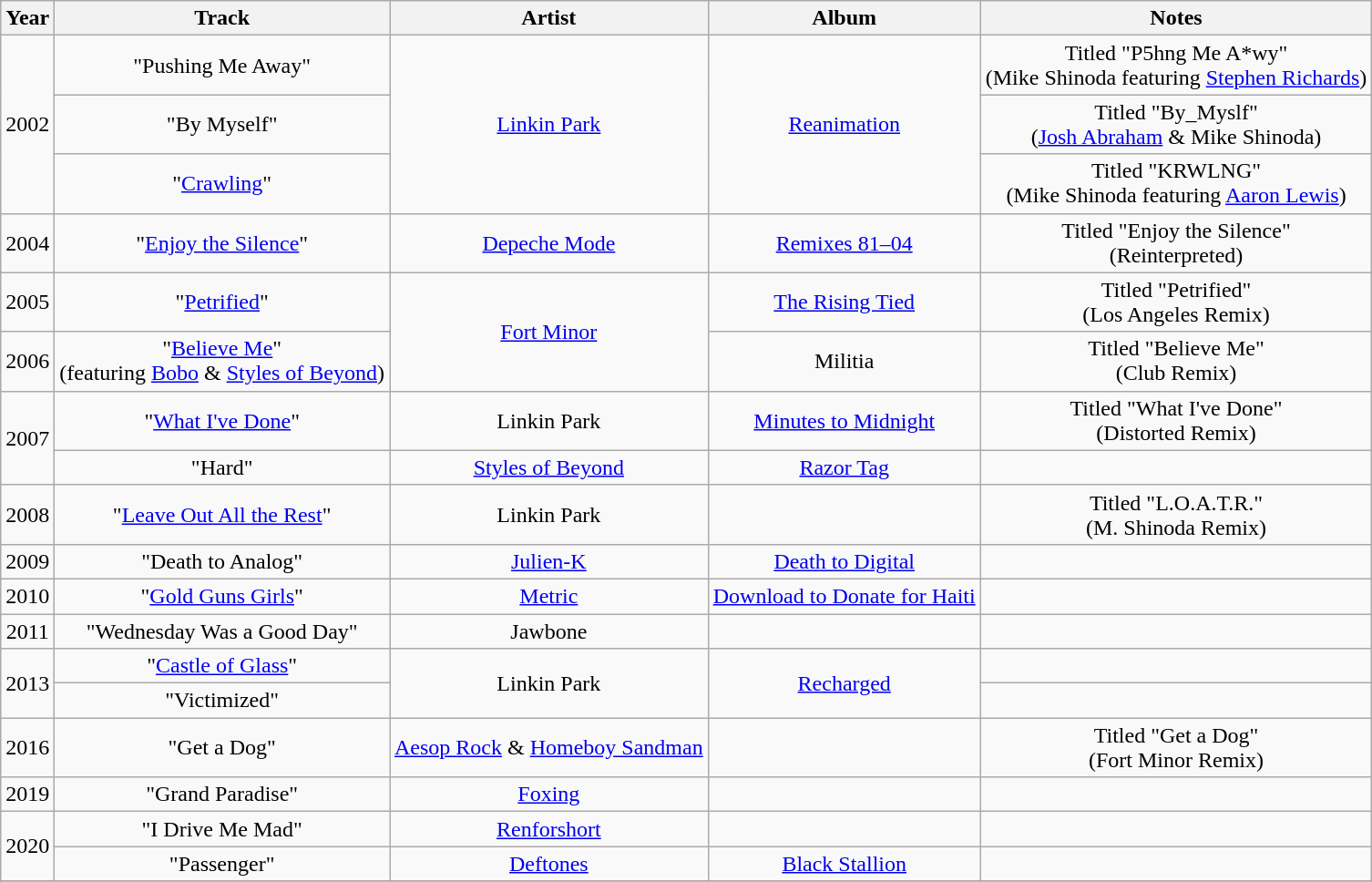<table class="wikitable" style="text-align:center;">
<tr>
<th>Year</th>
<th>Track</th>
<th>Artist</th>
<th>Album</th>
<th>Notes</th>
</tr>
<tr>
<td rowspan="3">2002</td>
<td>"Pushing Me Away"</td>
<td rowspan="3"><a href='#'>Linkin Park</a></td>
<td rowspan="3"><a href='#'>Reanimation</a></td>
<td>Titled "P5hng Me A*wy" <br><span>(Mike Shinoda featuring <a href='#'>Stephen Richards</a>)</span></td>
</tr>
<tr>
<td>"By Myself"</td>
<td>Titled "By_Myslf" <br><span>(<a href='#'>Josh Abraham</a> & Mike Shinoda)</span></td>
</tr>
<tr>
<td>"<a href='#'>Crawling</a>"</td>
<td>Titled "KRWLNG" <br><span>(Mike Shinoda featuring <a href='#'>Aaron Lewis</a>)</span></td>
</tr>
<tr>
<td>2004</td>
<td>"<a href='#'>Enjoy the Silence</a>"</td>
<td><a href='#'>Depeche Mode</a></td>
<td><a href='#'>Remixes 81–04</a></td>
<td>Titled "Enjoy the Silence" <br><span>(Reinterpreted)</span></td>
</tr>
<tr>
<td>2005</td>
<td>"<a href='#'>Petrified</a>"</td>
<td rowspan="2"><a href='#'>Fort Minor</a></td>
<td><a href='#'>The Rising Tied</a></td>
<td>Titled "Petrified" <br><span>(Los Angeles Remix)</span></td>
</tr>
<tr>
<td>2006</td>
<td>"<a href='#'>Believe Me</a>" <br><span>(featuring <a href='#'>Bobo</a> & <a href='#'>Styles of Beyond</a>)</span></td>
<td>Militia</td>
<td>Titled "Believe Me" <br><span>(Club Remix)</span></td>
</tr>
<tr>
<td rowspan="2">2007</td>
<td>"<a href='#'>What I've Done</a>"</td>
<td>Linkin Park</td>
<td><a href='#'>Minutes to Midnight</a></td>
<td>Titled "What I've Done" <br><span>(Distorted Remix)</span></td>
</tr>
<tr>
<td>"Hard"</td>
<td><a href='#'>Styles of Beyond</a></td>
<td><a href='#'>Razor Tag</a></td>
<td></td>
</tr>
<tr>
<td>2008</td>
<td>"<a href='#'>Leave Out All the Rest</a>"</td>
<td>Linkin Park</td>
<td></td>
<td>Titled "L.O.A.T.R." <br><span>(M. Shinoda Remix)</span></td>
</tr>
<tr>
<td>2009</td>
<td>"Death to Analog"</td>
<td><a href='#'>Julien-K</a></td>
<td><a href='#'>Death to Digital</a></td>
<td></td>
</tr>
<tr>
<td>2010</td>
<td>"<a href='#'>Gold Guns Girls</a>"</td>
<td><a href='#'>Metric</a></td>
<td><a href='#'>Download to Donate for Haiti</a></td>
<td></td>
</tr>
<tr>
<td>2011</td>
<td>"Wednesday Was a Good Day"</td>
<td>Jawbone</td>
<td></td>
<td></td>
</tr>
<tr>
<td rowspan="2">2013</td>
<td>"<a href='#'>Castle of Glass</a>"</td>
<td rowspan="2">Linkin Park</td>
<td rowspan="2"><a href='#'>Recharged</a></td>
<td></td>
</tr>
<tr>
<td>"Victimized"</td>
<td></td>
</tr>
<tr>
<td>2016</td>
<td>"Get a Dog"</td>
<td><a href='#'>Aesop Rock</a> & <a href='#'>Homeboy Sandman</a></td>
<td></td>
<td>Titled "Get a Dog" <br><span>(Fort Minor Remix)</span></td>
</tr>
<tr>
<td>2019</td>
<td>"Grand Paradise"</td>
<td><a href='#'>Foxing</a></td>
<td></td>
<td></td>
</tr>
<tr>
<td rowspan="2">2020</td>
<td>"I Drive Me Mad"</td>
<td><a href='#'>Renforshort</a></td>
<td></td>
<td></td>
</tr>
<tr>
<td>"Passenger"</td>
<td><a href='#'>Deftones</a></td>
<td><a href='#'>Black Stallion</a></td>
<td></td>
</tr>
<tr>
</tr>
</table>
